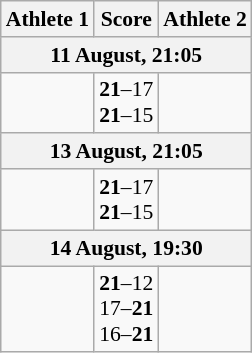<table class="wikitable" style="text-align: center; font-size:90%">
<tr>
<th align="right">Athlete 1</th>
<th>Score</th>
<th align="left">Athlete 2</th>
</tr>
<tr>
<th colspan=3>11 August, 21:05</th>
</tr>
<tr>
<td align=right><strong></strong></td>
<td align=center><strong>21</strong>–17<br><strong>21</strong>–15</td>
<td align=left></td>
</tr>
<tr>
<th colspan=3>13 August, 21:05</th>
</tr>
<tr>
<td align=right><strong></strong></td>
<td align=center><strong>21</strong>–17<br><strong>21</strong>–15</td>
<td align=left></td>
</tr>
<tr>
<th colspan=3>14 August, 19:30</th>
</tr>
<tr>
<td align=right></td>
<td align=center><strong>21</strong>–12<br>17–<strong>21</strong><br>16–<strong>21</strong></td>
<td align=left><strong></strong></td>
</tr>
</table>
